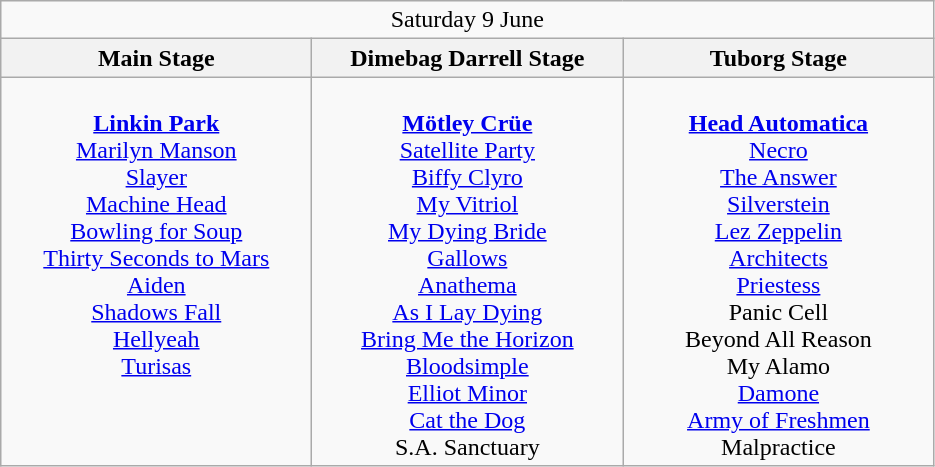<table class="wikitable">
<tr>
<td colspan="3" style="text-align:center;">Saturday 9 June</td>
</tr>
<tr>
<th>Main Stage</th>
<th>Dimebag Darrell Stage</th>
<th>Tuborg Stage</th>
</tr>
<tr>
<td style="text-align:center; vertical-align:top; width:200px;"><br><strong><a href='#'>Linkin Park</a></strong>
<br><a href='#'>Marilyn Manson</a>
<br><a href='#'>Slayer</a>
<br><a href='#'>Machine Head</a>
<br><a href='#'>Bowling for Soup</a>
<br><a href='#'>Thirty Seconds to Mars</a>
<br><a href='#'>Aiden</a>
<br><a href='#'>Shadows Fall</a>
<br><a href='#'>Hellyeah</a>
<br><a href='#'>Turisas</a></td>
<td style="text-align:center; vertical-align:top; width:200px;"><br><strong><a href='#'>Mötley Crüe</a></strong>
<br><a href='#'>Satellite Party</a>
<br><a href='#'>Biffy Clyro</a>
<br><a href='#'>My Vitriol</a>
<br><a href='#'>My Dying Bride</a>
<br><a href='#'>Gallows</a>
<br><a href='#'>Anathema</a>
<br><a href='#'>As I Lay Dying</a>
<br><a href='#'>Bring Me the Horizon</a>
<br><a href='#'>Bloodsimple</a>
<br><a href='#'>Elliot Minor</a>
<br><a href='#'>Cat the Dog</a>
<br>S.A. Sanctuary</td>
<td style="text-align:center; vertical-align:top; width:200px;"><br><strong><a href='#'>Head Automatica</a></strong>
<br><a href='#'>Necro</a>
<br><a href='#'>The Answer</a>
<br><a href='#'>Silverstein</a>
<br><a href='#'>Lez Zeppelin</a>
<br><a href='#'>Architects</a>
<br><a href='#'>Priestess</a>
<br>Panic Cell
<br>Beyond All Reason
<br>My Alamo
<br><a href='#'>Damone</a>
<br><a href='#'>Army of Freshmen</a>
<br>Malpractice</td>
</tr>
</table>
